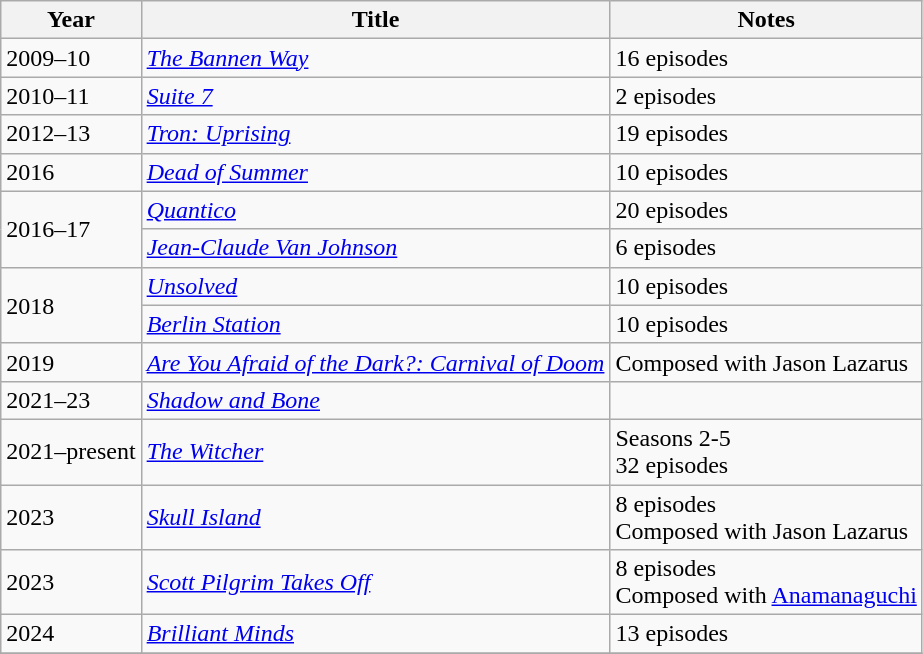<table class="wikitable sortable">
<tr>
<th>Year</th>
<th>Title</th>
<th>Notes</th>
</tr>
<tr>
<td>2009–10</td>
<td><em><a href='#'>The Bannen Way</a></em></td>
<td>16 episodes</td>
</tr>
<tr>
<td>2010–11</td>
<td><em><a href='#'>Suite 7</a></em></td>
<td>2 episodes</td>
</tr>
<tr>
<td>2012–13</td>
<td><em><a href='#'>Tron: Uprising</a></em></td>
<td>19 episodes</td>
</tr>
<tr>
<td>2016</td>
<td><a href='#'><em>Dead of Summer</em></a></td>
<td>10 episodes</td>
</tr>
<tr>
<td rowspan="2">2016–17</td>
<td><a href='#'><em>Quantico</em></a></td>
<td>20 episodes</td>
</tr>
<tr>
<td><em><a href='#'>Jean-Claude Van Johnson</a></em></td>
<td>6 episodes</td>
</tr>
<tr>
<td rowspan="2">2018</td>
<td><a href='#'><em>Unsolved</em></a></td>
<td>10 episodes</td>
</tr>
<tr>
<td><a href='#'><em>Berlin Station</em></a></td>
<td>10 episodes</td>
</tr>
<tr>
<td>2019</td>
<td><em><a href='#'>Are You Afraid of the Dark?: Carnival of Doom</a></em></td>
<td>Composed with Jason Lazarus</td>
</tr>
<tr>
<td>2021–23</td>
<td><a href='#'><em>Shadow and Bone</em></a></td>
<td></td>
</tr>
<tr>
<td>2021–present</td>
<td><em><a href='#'>The Witcher</a></em></td>
<td>Seasons 2-5<br>32 episodes</td>
</tr>
<tr>
<td>2023</td>
<td><em><a href='#'>Skull Island</a></em></td>
<td>8 episodes<br>Composed with Jason Lazarus</td>
</tr>
<tr>
<td>2023</td>
<td><em><a href='#'>Scott Pilgrim Takes Off</a></em></td>
<td>8 episodes<br>Composed with <a href='#'>Anamanaguchi</a></td>
</tr>
<tr>
<td>2024</td>
<td><em><a href='#'>Brilliant Minds</a></em></td>
<td>13 episodes</td>
</tr>
<tr>
</tr>
</table>
